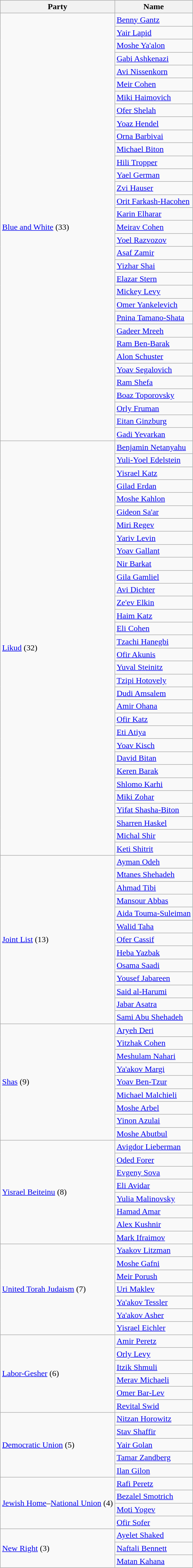<table class=wikitable>
<tr>
<th>Party</th>
<th>Name</th>
</tr>
<tr>
<td rowspan= 33><a href='#'>Blue and White</a> (33)</td>
<td><a href='#'>Benny Gantz</a></td>
</tr>
<tr>
<td><a href='#'>Yair Lapid</a></td>
</tr>
<tr>
<td><a href='#'>Moshe Ya'alon</a></td>
</tr>
<tr>
<td><a href='#'>Gabi Ashkenazi</a></td>
</tr>
<tr>
<td><a href='#'>Avi Nissenkorn</a></td>
</tr>
<tr>
<td><a href='#'>Meir Cohen</a></td>
</tr>
<tr>
<td><a href='#'>Miki Haimovich</a></td>
</tr>
<tr>
<td><a href='#'>Ofer Shelah</a></td>
</tr>
<tr>
<td><a href='#'>Yoaz Hendel</a></td>
</tr>
<tr>
<td><a href='#'>Orna Barbivai</a></td>
</tr>
<tr>
<td><a href='#'>Michael Biton</a></td>
</tr>
<tr>
<td><a href='#'>Hili Tropper</a></td>
</tr>
<tr>
<td><a href='#'>Yael German</a></td>
</tr>
<tr>
<td><a href='#'>Zvi Hauser</a></td>
</tr>
<tr>
<td><a href='#'>Orit Farkash-Hacohen</a></td>
</tr>
<tr>
<td><a href='#'>Karin Elharar</a></td>
</tr>
<tr>
<td><a href='#'>Meirav Cohen</a></td>
</tr>
<tr>
<td><a href='#'>Yoel Razvozov</a></td>
</tr>
<tr>
<td><a href='#'>Asaf Zamir</a></td>
</tr>
<tr>
<td><a href='#'>Yizhar Shai</a></td>
</tr>
<tr>
<td><a href='#'>Elazar Stern</a></td>
</tr>
<tr>
<td><a href='#'>Mickey Levy</a></td>
</tr>
<tr>
<td><a href='#'>Omer Yankelevich</a></td>
</tr>
<tr>
<td><a href='#'>Pnina Tamano-Shata</a></td>
</tr>
<tr>
<td><a href='#'>Gadeer Mreeh</a></td>
</tr>
<tr>
<td><a href='#'>Ram Ben-Barak</a></td>
</tr>
<tr>
<td><a href='#'>Alon Schuster</a></td>
</tr>
<tr>
<td><a href='#'>Yoav Segalovich</a></td>
</tr>
<tr>
<td><a href='#'>Ram Shefa</a></td>
</tr>
<tr>
<td><a href='#'>Boaz Toporovsky</a></td>
</tr>
<tr>
<td><a href='#'>Orly Fruman</a></td>
</tr>
<tr>
<td><a href='#'>Eitan Ginzburg</a></td>
</tr>
<tr>
<td><a href='#'>Gadi Yevarkan</a></td>
</tr>
<tr>
<td rowspan=32><a href='#'>Likud</a> (32)</td>
<td><a href='#'>Benjamin Netanyahu</a></td>
</tr>
<tr>
<td><a href='#'>Yuli-Yoel Edelstein</a></td>
</tr>
<tr>
<td><a href='#'>Yisrael Katz</a></td>
</tr>
<tr>
<td><a href='#'>Gilad Erdan</a></td>
</tr>
<tr>
<td><a href='#'>Moshe Kahlon</a></td>
</tr>
<tr>
<td><a href='#'>Gideon Sa'ar</a></td>
</tr>
<tr>
<td><a href='#'>Miri Regev</a></td>
</tr>
<tr>
<td><a href='#'>Yariv Levin</a></td>
</tr>
<tr>
<td><a href='#'>Yoav Gallant</a></td>
</tr>
<tr>
<td><a href='#'>Nir Barkat</a></td>
</tr>
<tr>
<td><a href='#'>Gila Gamliel</a></td>
</tr>
<tr>
<td><a href='#'>Avi Dichter</a></td>
</tr>
<tr>
<td><a href='#'>Ze'ev Elkin</a></td>
</tr>
<tr>
<td><a href='#'>Haim Katz</a></td>
</tr>
<tr>
<td><a href='#'>Eli Cohen</a></td>
</tr>
<tr>
<td><a href='#'>Tzachi Hanegbi</a></td>
</tr>
<tr>
<td><a href='#'>Ofir Akunis</a></td>
</tr>
<tr>
<td><a href='#'>Yuval Steinitz</a></td>
</tr>
<tr>
<td><a href='#'>Tzipi Hotovely</a></td>
</tr>
<tr>
<td><a href='#'>Dudi Amsalem</a></td>
</tr>
<tr>
<td><a href='#'>Amir Ohana</a></td>
</tr>
<tr>
<td><a href='#'>Ofir Katz</a></td>
</tr>
<tr>
<td><a href='#'>Eti Atiya</a></td>
</tr>
<tr>
<td><a href='#'>Yoav Kisch</a></td>
</tr>
<tr>
<td><a href='#'>David Bitan</a></td>
</tr>
<tr>
<td><a href='#'>Keren Barak</a></td>
</tr>
<tr>
<td><a href='#'>Shlomo Karhi</a></td>
</tr>
<tr>
<td><a href='#'>Miki Zohar</a></td>
</tr>
<tr>
<td><a href='#'>Yifat Shasha-Biton</a></td>
</tr>
<tr>
<td><a href='#'>Sharren Haskel</a></td>
</tr>
<tr>
<td><a href='#'>Michal Shir</a></td>
</tr>
<tr>
<td><a href='#'>Keti Shitrit</a></td>
</tr>
<tr>
<td rowspan= 13><a href='#'>Joint List</a> (13)</td>
<td><a href='#'>Ayman Odeh</a></td>
</tr>
<tr>
<td><a href='#'>Mtanes Shehadeh</a></td>
</tr>
<tr>
<td><a href='#'>Ahmad Tibi</a></td>
</tr>
<tr>
<td><a href='#'>Mansour Abbas</a></td>
</tr>
<tr>
<td><a href='#'>Aida Touma-Suleiman</a></td>
</tr>
<tr>
<td><a href='#'>Walid Taha</a></td>
</tr>
<tr>
<td><a href='#'>Ofer Cassif</a></td>
</tr>
<tr>
<td><a href='#'>Heba Yazbak</a></td>
</tr>
<tr>
<td><a href='#'>Osama Saadi</a></td>
</tr>
<tr>
<td><a href='#'>Yousef Jabareen</a></td>
</tr>
<tr>
<td><a href='#'>Said al-Harumi</a></td>
</tr>
<tr>
<td><a href='#'>Jabar Asatra</a></td>
</tr>
<tr>
<td><a href='#'>Sami Abu Shehadeh</a></td>
</tr>
<tr>
<td rowspan=9><a href='#'>Shas</a> (9)</td>
<td><a href='#'>Aryeh Deri</a></td>
</tr>
<tr>
<td><a href='#'>Yitzhak Cohen</a></td>
</tr>
<tr>
<td><a href='#'>Meshulam Nahari</a></td>
</tr>
<tr>
<td><a href='#'>Ya'akov Margi</a></td>
</tr>
<tr>
<td><a href='#'>Yoav Ben-Tzur</a></td>
</tr>
<tr>
<td><a href='#'>Michael Malchieli</a></td>
</tr>
<tr>
<td><a href='#'>Moshe Arbel</a></td>
</tr>
<tr>
<td><a href='#'>Yinon Azulai</a></td>
</tr>
<tr>
<td><a href='#'>Moshe Abutbul</a></td>
</tr>
<tr>
<td rowspan=8><a href='#'>Yisrael Beiteinu</a> (8)</td>
<td><a href='#'>Avigdor Lieberman</a></td>
</tr>
<tr>
<td><a href='#'>Oded Forer</a></td>
</tr>
<tr>
<td><a href='#'>Evgeny Sova</a></td>
</tr>
<tr>
<td><a href='#'>Eli Avidar</a></td>
</tr>
<tr>
<td><a href='#'>Yulia Malinovsky</a></td>
</tr>
<tr>
<td><a href='#'>Hamad Amar</a></td>
</tr>
<tr>
<td><a href='#'>Alex Kushnir</a></td>
</tr>
<tr>
<td><a href='#'>Mark Ifraimov</a></td>
</tr>
<tr>
<td rowspan=7><a href='#'>United Torah Judaism</a> (7)</td>
<td><a href='#'>Yaakov Litzman</a></td>
</tr>
<tr>
<td><a href='#'>Moshe Gafni</a></td>
</tr>
<tr>
<td><a href='#'>Meir Porush</a></td>
</tr>
<tr>
<td><a href='#'>Uri Maklev</a></td>
</tr>
<tr>
<td><a href='#'>Ya'akov Tessler</a></td>
</tr>
<tr>
<td><a href='#'>Ya'akov Asher</a></td>
</tr>
<tr>
<td><a href='#'>Yisrael Eichler</a></td>
</tr>
<tr>
<td rowspan=6><a href='#'>Labor-Gesher</a> (6)</td>
<td><a href='#'>Amir Peretz</a></td>
</tr>
<tr>
<td><a href='#'>Orly Levy</a></td>
</tr>
<tr>
<td><a href='#'>Itzik Shmuli</a></td>
</tr>
<tr>
<td><a href='#'>Merav Michaeli</a></td>
</tr>
<tr>
<td><a href='#'>Omer Bar-Lev</a></td>
</tr>
<tr>
<td><a href='#'>Revital Swid</a></td>
</tr>
<tr>
<td rowspan=5><a href='#'>Democratic Union</a> (5)</td>
<td><a href='#'>Nitzan Horowitz</a></td>
</tr>
<tr>
<td><a href='#'>Stav Shaffir</a></td>
</tr>
<tr>
<td><a href='#'>Yair Golan</a></td>
</tr>
<tr>
<td><a href='#'>Tamar Zandberg</a></td>
</tr>
<tr>
<td><a href='#'>Ilan Gilon</a></td>
</tr>
<tr>
<td rowspan=4><a href='#'>Jewish Home</a>–<a href='#'>National Union</a> (4)</td>
<td><a href='#'>Rafi Peretz</a></td>
</tr>
<tr>
<td><a href='#'>Bezalel Smotrich</a></td>
</tr>
<tr>
<td><a href='#'>Moti Yogev</a></td>
</tr>
<tr>
<td><a href='#'>Ofir Sofer</a></td>
</tr>
<tr>
<td rowspan=3><a href='#'>New Right</a> (3)</td>
<td><a href='#'>Ayelet Shaked</a></td>
</tr>
<tr>
<td><a href='#'>Naftali Bennett</a></td>
</tr>
<tr>
<td><a href='#'>Matan Kahana</a></td>
</tr>
</table>
